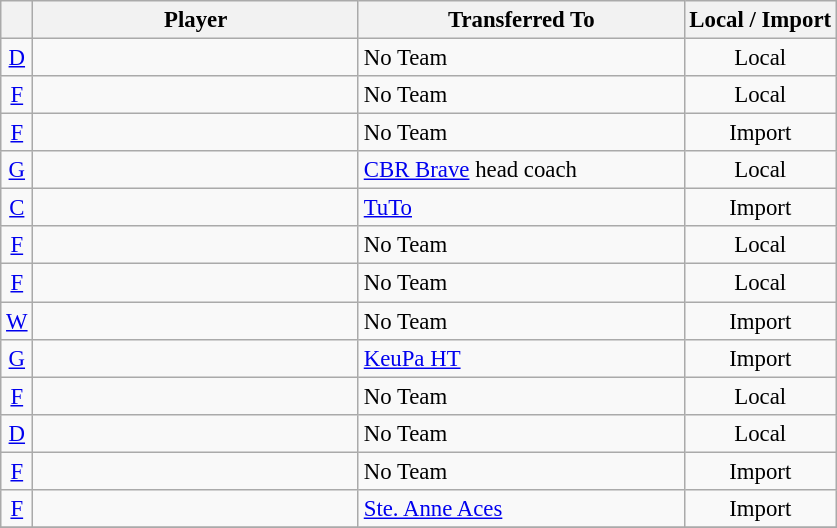<table class="wikitable plainrowheaders sortable" style="font-size:95%; text-align: center">
<tr>
<th></th>
<th scope="col" style="width:210px;">Player</th>
<th scope="col" style="width:210px;">Transferred To</th>
<th>Local / Import</th>
</tr>
<tr>
<td><a href='#'>D</a></td>
<td align="left">  </td>
<td align="left">No Team</td>
<td>Local</td>
</tr>
<tr>
<td><a href='#'>F</a></td>
<td align="left">  </td>
<td align="left">No Team</td>
<td>Local</td>
</tr>
<tr>
<td><a href='#'>F</a></td>
<td align="left">  </td>
<td align="left">No Team</td>
<td>Import</td>
</tr>
<tr>
<td><a href='#'>G</a></td>
<td align="left">  </td>
<td align="left">  <a href='#'>CBR Brave</a> head coach</td>
<td>Local</td>
</tr>
<tr>
<td><a href='#'>C</a></td>
<td align="left">  </td>
<td align="left">  <a href='#'>TuTo</a></td>
<td>Import</td>
</tr>
<tr>
<td><a href='#'>F</a></td>
<td align="left">  </td>
<td align="left">No Team</td>
<td>Local</td>
</tr>
<tr>
<td><a href='#'>F</a></td>
<td align="left">  </td>
<td align="left">No Team</td>
<td>Local</td>
</tr>
<tr>
<td><a href='#'>W</a></td>
<td align="left">  </td>
<td align="left">No Team</td>
<td>Import</td>
</tr>
<tr>
<td><a href='#'>G</a></td>
<td align="left">  </td>
<td align="left">  <a href='#'>KeuPa HT</a></td>
<td>Import</td>
</tr>
<tr>
<td><a href='#'>F</a></td>
<td align="left">  </td>
<td align="left">No Team</td>
<td>Local</td>
</tr>
<tr>
<td><a href='#'>D</a></td>
<td align="left">  </td>
<td align="left">No Team</td>
<td>Local</td>
</tr>
<tr>
<td><a href='#'>F</a></td>
<td align="left">  </td>
<td align="left">No Team</td>
<td>Import</td>
</tr>
<tr>
<td><a href='#'>F</a></td>
<td align="left">  </td>
<td align="left">  <a href='#'>Ste. Anne Aces</a></td>
<td>Import</td>
</tr>
<tr>
</tr>
</table>
